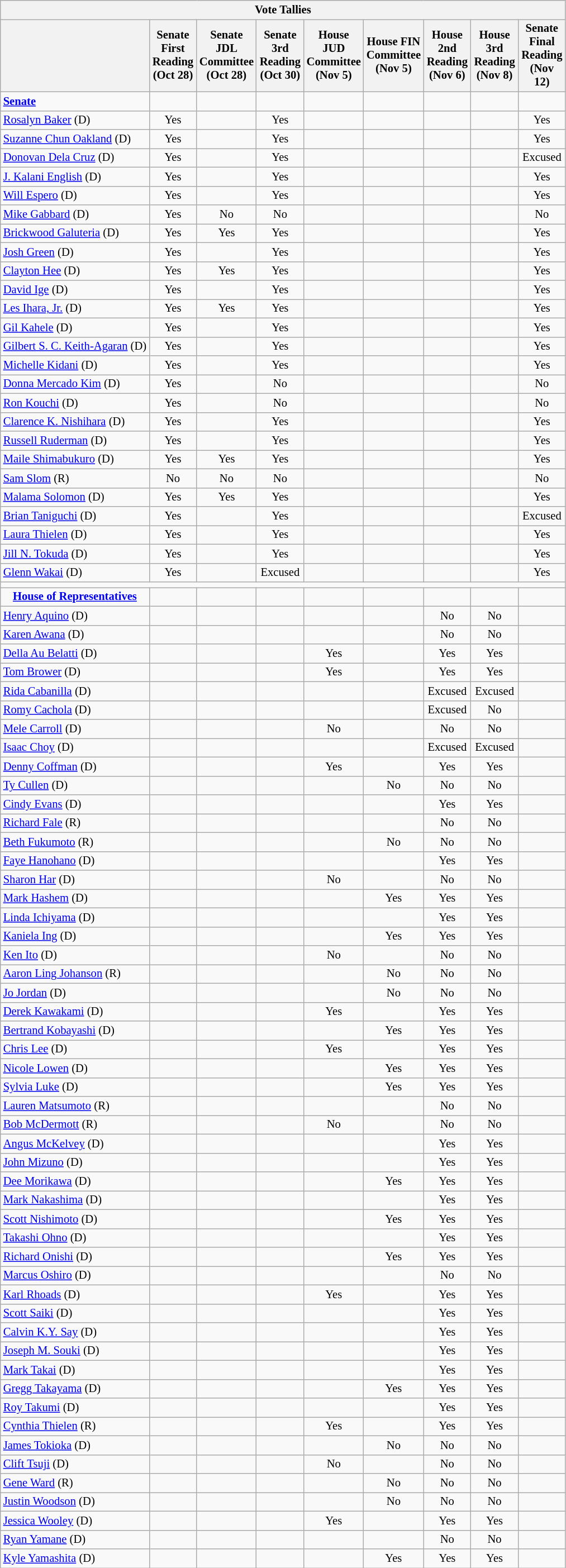<table class="wikitable collapsible autocollapse collapsed" style="font-size: 86%; text-align: center;">
<tr>
<th colspan="9">Vote Tallies</th>
</tr>
<tr>
<th></th>
<th style="width:50px;">Senate First Reading (Oct 28)</th>
<th style="width:50px;">Senate JDL Committee (Oct 28)</th>
<th style="width:50px;">Senate 3rd Reading (Oct 30)</th>
<th style="width:50px;">House JUD Committee (Nov 5)</th>
<th style="width:50px;">House FIN Committee (Nov 5)</th>
<th style="width:50px;">House 2nd Reading (Nov 6)</th>
<th style="width:50px;">House 3rd Reading (Nov 8)</th>
<th style="width:50px;">Senate Final Reading (Nov 12)</th>
</tr>
<tr>
<td style="text-align: left"><strong><a href='#'>Senate</a></strong></td>
<td></td>
<td></td>
<td></td>
<td></td>
<td></td>
<td></td>
<td></td>
<td></td>
</tr>
<tr>
<td style="text-align: left"><a href='#'>Rosalyn Baker</a> (D)</td>
<td>Yes</td>
<td></td>
<td>Yes</td>
<td></td>
<td></td>
<td></td>
<td></td>
<td>Yes</td>
</tr>
<tr>
<td style="text-align: left"><a href='#'>Suzanne Chun Oakland</a> (D)</td>
<td>Yes</td>
<td></td>
<td>Yes</td>
<td></td>
<td></td>
<td></td>
<td></td>
<td>Yes</td>
</tr>
<tr>
<td style="text-align: left"><a href='#'>Donovan Dela Cruz</a> (D)</td>
<td>Yes</td>
<td></td>
<td>Yes</td>
<td></td>
<td></td>
<td></td>
<td></td>
<td>Excused</td>
</tr>
<tr>
<td style="text-align: left"><a href='#'>J. Kalani English</a> (D)</td>
<td>Yes</td>
<td></td>
<td>Yes</td>
<td></td>
<td></td>
<td></td>
<td></td>
<td>Yes</td>
</tr>
<tr>
<td style="text-align: left"><a href='#'>Will Espero</a> (D)</td>
<td>Yes</td>
<td></td>
<td>Yes</td>
<td></td>
<td></td>
<td></td>
<td></td>
<td>Yes</td>
</tr>
<tr>
<td style="text-align: left"><a href='#'>Mike Gabbard</a> (D)</td>
<td>Yes</td>
<td>No</td>
<td>No</td>
<td></td>
<td></td>
<td></td>
<td></td>
<td>No</td>
</tr>
<tr>
<td style="text-align: left"><a href='#'>Brickwood Galuteria</a> (D)</td>
<td>Yes</td>
<td>Yes</td>
<td>Yes</td>
<td></td>
<td></td>
<td></td>
<td></td>
<td>Yes</td>
</tr>
<tr>
<td style="text-align: left"><a href='#'>Josh Green</a> (D)</td>
<td>Yes</td>
<td></td>
<td>Yes</td>
<td></td>
<td></td>
<td></td>
<td></td>
<td>Yes</td>
</tr>
<tr>
<td style="text-align: left"><a href='#'>Clayton Hee</a> (D)</td>
<td>Yes</td>
<td>Yes</td>
<td>Yes</td>
<td></td>
<td></td>
<td></td>
<td></td>
<td>Yes</td>
</tr>
<tr>
<td style="text-align: left"><a href='#'>David Ige</a> (D)</td>
<td>Yes</td>
<td></td>
<td>Yes</td>
<td></td>
<td></td>
<td></td>
<td></td>
<td>Yes</td>
</tr>
<tr>
<td style="text-align: left"><a href='#'>Les Ihara, Jr.</a> (D)</td>
<td>Yes</td>
<td>Yes</td>
<td>Yes</td>
<td></td>
<td></td>
<td></td>
<td></td>
<td>Yes</td>
</tr>
<tr>
<td style="text-align: left"><a href='#'>Gil Kahele</a> (D)</td>
<td>Yes</td>
<td></td>
<td>Yes</td>
<td></td>
<td></td>
<td></td>
<td></td>
<td>Yes</td>
</tr>
<tr>
<td style="text-align: left"><a href='#'>Gilbert S. C. Keith-Agaran</a> (D)</td>
<td>Yes</td>
<td></td>
<td>Yes</td>
<td></td>
<td></td>
<td></td>
<td></td>
<td>Yes</td>
</tr>
<tr>
<td style="text-align: left"><a href='#'>Michelle Kidani</a> (D)</td>
<td>Yes</td>
<td></td>
<td>Yes</td>
<td></td>
<td></td>
<td></td>
<td></td>
<td>Yes</td>
</tr>
<tr>
<td style="text-align: left"><a href='#'>Donna Mercado Kim</a> (D)</td>
<td>Yes</td>
<td></td>
<td>No</td>
<td></td>
<td></td>
<td></td>
<td></td>
<td>No</td>
</tr>
<tr>
<td style="text-align: left"><a href='#'>Ron Kouchi</a> (D)</td>
<td>Yes</td>
<td></td>
<td>No</td>
<td></td>
<td></td>
<td></td>
<td></td>
<td>No</td>
</tr>
<tr>
<td style="text-align: left"><a href='#'>Clarence K. Nishihara</a> (D)</td>
<td>Yes</td>
<td></td>
<td>Yes</td>
<td></td>
<td></td>
<td></td>
<td></td>
<td>Yes</td>
</tr>
<tr>
<td style="text-align: left"><a href='#'>Russell Ruderman</a> (D)</td>
<td>Yes</td>
<td></td>
<td>Yes</td>
<td></td>
<td></td>
<td></td>
<td></td>
<td>Yes</td>
</tr>
<tr>
<td style="text-align: left"><a href='#'>Maile Shimabukuro</a> (D)</td>
<td>Yes</td>
<td>Yes</td>
<td>Yes</td>
<td></td>
<td></td>
<td></td>
<td></td>
<td>Yes</td>
</tr>
<tr>
<td style="text-align: left"><a href='#'>Sam Slom</a> (R)</td>
<td>No</td>
<td>No</td>
<td>No</td>
<td></td>
<td></td>
<td></td>
<td></td>
<td>No</td>
</tr>
<tr>
<td style="text-align: left"><a href='#'>Malama Solomon</a> (D)</td>
<td>Yes</td>
<td>Yes</td>
<td>Yes</td>
<td></td>
<td></td>
<td></td>
<td></td>
<td>Yes</td>
</tr>
<tr>
<td style="text-align: left"><a href='#'>Brian Taniguchi</a> (D)</td>
<td>Yes</td>
<td></td>
<td>Yes</td>
<td></td>
<td></td>
<td></td>
<td></td>
<td>Excused</td>
</tr>
<tr>
<td style="text-align: left"><a href='#'>Laura Thielen</a> (D)</td>
<td>Yes</td>
<td></td>
<td>Yes</td>
<td></td>
<td></td>
<td></td>
<td></td>
<td>Yes</td>
</tr>
<tr>
<td style="text-align: left"><a href='#'>Jill N. Tokuda</a> (D)</td>
<td>Yes</td>
<td></td>
<td>Yes</td>
<td></td>
<td></td>
<td></td>
<td></td>
<td>Yes</td>
</tr>
<tr>
<td style="text-align: left"><a href='#'>Glenn Wakai</a> (D)</td>
<td>Yes</td>
<td></td>
<td>Excused</td>
<td></td>
<td></td>
<td></td>
<td></td>
<td>Yes</td>
</tr>
<tr>
<td colspan="9"></td>
</tr>
<tr>
<td><strong><a href='#'>House of Representatives</a></strong></td>
<td></td>
<td></td>
<td></td>
<td></td>
<td></td>
<td></td>
<td></td>
<td></td>
</tr>
<tr>
<td style="text-align: left"><a href='#'>Henry Aquino</a> (D)</td>
<td></td>
<td></td>
<td></td>
<td></td>
<td></td>
<td>No</td>
<td>No</td>
<td></td>
</tr>
<tr>
<td style="text-align: left"><a href='#'>Karen Awana</a> (D)</td>
<td></td>
<td></td>
<td></td>
<td></td>
<td></td>
<td>No</td>
<td>No</td>
<td></td>
</tr>
<tr>
<td style="text-align: left"><a href='#'>Della Au Belatti</a> (D)</td>
<td></td>
<td></td>
<td></td>
<td>Yes</td>
<td></td>
<td>Yes</td>
<td>Yes</td>
<td></td>
</tr>
<tr>
<td style="text-align: left"><a href='#'>Tom Brower</a> (D)</td>
<td></td>
<td></td>
<td></td>
<td>Yes</td>
<td></td>
<td>Yes</td>
<td>Yes</td>
<td></td>
</tr>
<tr>
<td style="text-align: left"><a href='#'>Rida Cabanilla</a> (D)</td>
<td></td>
<td></td>
<td></td>
<td></td>
<td></td>
<td>Excused</td>
<td>Excused</td>
<td></td>
</tr>
<tr>
<td style="text-align: left"><a href='#'>Romy Cachola</a> (D)</td>
<td></td>
<td></td>
<td></td>
<td></td>
<td></td>
<td>Excused</td>
<td>No</td>
<td></td>
</tr>
<tr>
<td style="text-align: left"><a href='#'>Mele Carroll</a> (D)</td>
<td></td>
<td></td>
<td></td>
<td>No</td>
<td></td>
<td>No</td>
<td>No</td>
<td></td>
</tr>
<tr>
<td style="text-align: left"><a href='#'>Isaac Choy</a> (D)</td>
<td></td>
<td></td>
<td></td>
<td></td>
<td></td>
<td>Excused</td>
<td>Excused</td>
<td></td>
</tr>
<tr>
<td style="text-align: left"><a href='#'>Denny Coffman</a> (D)</td>
<td></td>
<td></td>
<td></td>
<td>Yes</td>
<td></td>
<td>Yes</td>
<td>Yes</td>
<td></td>
</tr>
<tr>
<td style="text-align: left"><a href='#'>Ty Cullen</a> (D)</td>
<td></td>
<td></td>
<td></td>
<td></td>
<td>No</td>
<td>No</td>
<td>No</td>
<td></td>
</tr>
<tr>
<td style="text-align: left"><a href='#'>Cindy Evans</a> (D)</td>
<td></td>
<td></td>
<td></td>
<td></td>
<td></td>
<td>Yes</td>
<td>Yes</td>
<td></td>
</tr>
<tr>
<td style="text-align: left"><a href='#'>Richard Fale</a> (R)</td>
<td></td>
<td></td>
<td></td>
<td></td>
<td></td>
<td>No</td>
<td>No</td>
<td></td>
</tr>
<tr>
<td style="text-align: left"><a href='#'>Beth Fukumoto</a> (R)</td>
<td></td>
<td></td>
<td></td>
<td></td>
<td>No</td>
<td>No</td>
<td>No</td>
<td></td>
</tr>
<tr>
<td style="text-align: left"><a href='#'>Faye Hanohano</a> (D)</td>
<td></td>
<td></td>
<td></td>
<td></td>
<td></td>
<td>Yes</td>
<td>Yes</td>
<td></td>
</tr>
<tr>
<td style="text-align: left"><a href='#'>Sharon Har</a> (D)</td>
<td></td>
<td></td>
<td></td>
<td>No</td>
<td></td>
<td>No</td>
<td>No</td>
<td></td>
</tr>
<tr>
<td style="text-align: left"><a href='#'>Mark Hashem</a> (D)</td>
<td></td>
<td></td>
<td></td>
<td></td>
<td>Yes</td>
<td>Yes</td>
<td>Yes</td>
<td></td>
</tr>
<tr>
<td style="text-align: left"><a href='#'>Linda Ichiyama</a> (D)</td>
<td></td>
<td></td>
<td></td>
<td></td>
<td></td>
<td>Yes</td>
<td>Yes</td>
<td></td>
</tr>
<tr>
<td style="text-align: left"><a href='#'>Kaniela Ing</a> (D)</td>
<td></td>
<td></td>
<td></td>
<td></td>
<td>Yes</td>
<td>Yes</td>
<td>Yes</td>
<td></td>
</tr>
<tr>
<td style="text-align: left"><a href='#'>Ken Ito</a> (D)</td>
<td></td>
<td></td>
<td></td>
<td>No</td>
<td></td>
<td>No</td>
<td>No</td>
<td></td>
</tr>
<tr>
<td style="text-align: left"><a href='#'>Aaron Ling Johanson</a> (R)</td>
<td></td>
<td></td>
<td></td>
<td></td>
<td>No</td>
<td>No</td>
<td>No</td>
<td></td>
</tr>
<tr>
<td style="text-align: left"><a href='#'>Jo Jordan</a> (D)</td>
<td></td>
<td></td>
<td></td>
<td></td>
<td>No</td>
<td>No</td>
<td>No</td>
<td></td>
</tr>
<tr>
<td style="text-align: left"><a href='#'>Derek Kawakami</a> (D)</td>
<td></td>
<td></td>
<td></td>
<td>Yes</td>
<td></td>
<td>Yes</td>
<td>Yes</td>
<td></td>
</tr>
<tr>
<td style="text-align: left"><a href='#'>Bertrand Kobayashi</a> (D)</td>
<td></td>
<td></td>
<td></td>
<td></td>
<td>Yes</td>
<td>Yes</td>
<td>Yes</td>
<td></td>
</tr>
<tr>
<td style="text-align: left"><a href='#'>Chris Lee</a> (D)</td>
<td></td>
<td></td>
<td></td>
<td>Yes</td>
<td></td>
<td>Yes</td>
<td>Yes</td>
<td></td>
</tr>
<tr>
<td style="text-align: left"><a href='#'>Nicole Lowen</a> (D)</td>
<td></td>
<td></td>
<td></td>
<td></td>
<td>Yes</td>
<td>Yes</td>
<td>Yes</td>
<td></td>
</tr>
<tr>
<td style="text-align: left"><a href='#'>Sylvia Luke</a> (D)</td>
<td></td>
<td></td>
<td></td>
<td></td>
<td>Yes</td>
<td>Yes</td>
<td>Yes</td>
<td></td>
</tr>
<tr>
<td style="text-align: left"><a href='#'>Lauren Matsumoto</a> (R)</td>
<td></td>
<td></td>
<td></td>
<td></td>
<td></td>
<td>No</td>
<td>No</td>
<td></td>
</tr>
<tr>
<td style="text-align: left"><a href='#'>Bob McDermott</a> (R)</td>
<td></td>
<td></td>
<td></td>
<td>No</td>
<td></td>
<td>No</td>
<td>No</td>
<td></td>
</tr>
<tr>
<td style="text-align: left"><a href='#'>Angus McKelvey</a> (D)</td>
<td></td>
<td></td>
<td></td>
<td></td>
<td></td>
<td>Yes</td>
<td>Yes</td>
<td></td>
</tr>
<tr>
<td style="text-align: left"><a href='#'>John Mizuno</a> (D)</td>
<td></td>
<td></td>
<td></td>
<td></td>
<td></td>
<td>Yes</td>
<td>Yes</td>
<td></td>
</tr>
<tr>
<td style="text-align: left"><a href='#'>Dee Morikawa</a> (D)</td>
<td></td>
<td></td>
<td></td>
<td></td>
<td>Yes</td>
<td>Yes</td>
<td>Yes</td>
<td></td>
</tr>
<tr>
<td style="text-align: left"><a href='#'>Mark Nakashima</a> (D)</td>
<td></td>
<td></td>
<td></td>
<td></td>
<td></td>
<td>Yes</td>
<td>Yes</td>
<td></td>
</tr>
<tr>
<td style="text-align: left"><a href='#'>Scott Nishimoto</a> (D)</td>
<td></td>
<td></td>
<td></td>
<td></td>
<td>Yes</td>
<td>Yes</td>
<td>Yes</td>
<td></td>
</tr>
<tr>
<td style="text-align: left"><a href='#'>Takashi Ohno</a> (D)</td>
<td></td>
<td></td>
<td></td>
<td></td>
<td></td>
<td>Yes</td>
<td>Yes</td>
<td></td>
</tr>
<tr>
<td style="text-align: left"><a href='#'>Richard Onishi</a> (D)</td>
<td></td>
<td></td>
<td></td>
<td></td>
<td>Yes</td>
<td>Yes</td>
<td>Yes</td>
<td></td>
</tr>
<tr>
<td style="text-align: left"><a href='#'>Marcus Oshiro</a> (D)</td>
<td></td>
<td></td>
<td></td>
<td></td>
<td></td>
<td>No</td>
<td>No</td>
<td></td>
</tr>
<tr>
<td style="text-align: left"><a href='#'>Karl Rhoads</a> (D)</td>
<td></td>
<td></td>
<td></td>
<td>Yes</td>
<td></td>
<td>Yes</td>
<td>Yes</td>
<td></td>
</tr>
<tr>
<td style="text-align: left"><a href='#'>Scott Saiki</a> (D)</td>
<td></td>
<td></td>
<td></td>
<td></td>
<td></td>
<td>Yes</td>
<td>Yes</td>
<td></td>
</tr>
<tr>
<td style="text-align: left"><a href='#'>Calvin K.Y. Say</a> (D)</td>
<td></td>
<td></td>
<td></td>
<td></td>
<td></td>
<td>Yes</td>
<td>Yes</td>
<td></td>
</tr>
<tr>
<td style="text-align: left"><a href='#'>Joseph M. Souki</a> (D)</td>
<td></td>
<td></td>
<td></td>
<td></td>
<td></td>
<td>Yes</td>
<td>Yes</td>
<td></td>
</tr>
<tr>
<td style="text-align: left"><a href='#'>Mark Takai</a> (D)</td>
<td></td>
<td></td>
<td></td>
<td></td>
<td></td>
<td>Yes</td>
<td>Yes</td>
<td></td>
</tr>
<tr>
<td style="text-align: left"><a href='#'>Gregg Takayama</a> (D)</td>
<td></td>
<td></td>
<td></td>
<td></td>
<td>Yes</td>
<td>Yes</td>
<td>Yes</td>
<td></td>
</tr>
<tr>
<td style="text-align: left"><a href='#'>Roy Takumi</a> (D)</td>
<td></td>
<td></td>
<td></td>
<td></td>
<td></td>
<td>Yes</td>
<td>Yes</td>
<td></td>
</tr>
<tr>
<td style="text-align: left"><a href='#'>Cynthia Thielen</a> (R)</td>
<td></td>
<td></td>
<td></td>
<td>Yes</td>
<td></td>
<td>Yes</td>
<td>Yes</td>
<td></td>
</tr>
<tr>
<td style="text-align: left"><a href='#'>James Tokioka</a> (D)</td>
<td></td>
<td></td>
<td></td>
<td></td>
<td>No</td>
<td>No</td>
<td>No</td>
<td></td>
</tr>
<tr>
<td style="text-align: left"><a href='#'>Clift Tsuji</a> (D)</td>
<td></td>
<td></td>
<td></td>
<td>No</td>
<td></td>
<td>No</td>
<td>No</td>
<td></td>
</tr>
<tr>
<td style="text-align: left"><a href='#'>Gene Ward</a> (R)</td>
<td></td>
<td></td>
<td></td>
<td></td>
<td>No</td>
<td>No</td>
<td>No</td>
<td></td>
</tr>
<tr>
<td style="text-align: left"><a href='#'>Justin Woodson</a> (D)</td>
<td></td>
<td></td>
<td></td>
<td></td>
<td>No</td>
<td>No</td>
<td>No</td>
<td></td>
</tr>
<tr>
<td style="text-align: left"><a href='#'>Jessica Wooley</a> (D)</td>
<td></td>
<td></td>
<td></td>
<td>Yes</td>
<td></td>
<td>Yes</td>
<td>Yes</td>
<td></td>
</tr>
<tr>
<td style="text-align: left"><a href='#'>Ryan Yamane</a> (D)</td>
<td></td>
<td></td>
<td></td>
<td></td>
<td></td>
<td>No</td>
<td>No</td>
<td></td>
</tr>
<tr>
<td style="text-align: left"><a href='#'>Kyle Yamashita</a> (D)</td>
<td></td>
<td></td>
<td></td>
<td></td>
<td>Yes</td>
<td>Yes</td>
<td>Yes</td>
<td></td>
</tr>
</table>
